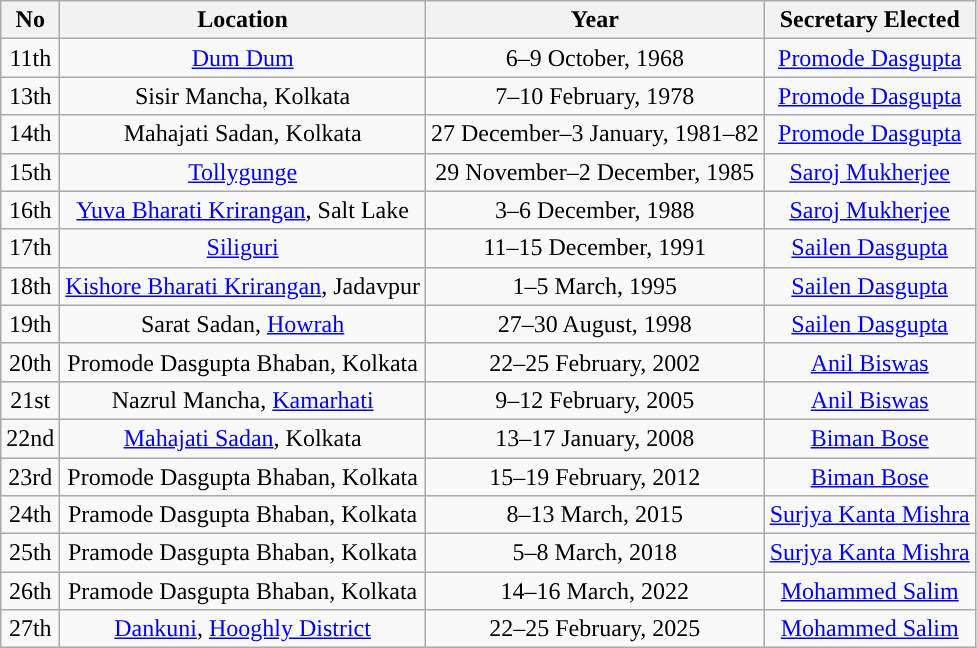<table class ="wikitable" style="text-align:center">
<tr>
<th Style="background-color:">No</th>
<th Style="background-color:">Location</th>
<th Style="background-color:">Year</th>
<th Style="background-color:">Secretary Elected</th>
</tr>
<tr>
<td>11th</td>
<td><a href='#'>Dum Dum</a></td>
<td>6–9 October, 1968</td>
<td><a href='#'>Promode Dasgupta</a></td>
</tr>
<tr>
<td>13th</td>
<td>Sisir Mancha, Kolkata</td>
<td>7–10 February, 1978</td>
<td><a href='#'>Promode Dasgupta</a></td>
</tr>
<tr>
<td>14th</td>
<td>Mahajati Sadan, Kolkata</td>
<td>27 December–3 January, 1981–82</td>
<td><a href='#'>Promode Dasgupta</a></td>
</tr>
<tr>
<td>15th</td>
<td><a href='#'>Tollygunge</a></td>
<td>29 November–2 December, 1985</td>
<td><a href='#'>Saroj Mukherjee</a></td>
</tr>
<tr>
<td>16th</td>
<td><a href='#'>Yuva Bharati Krirangan</a>, Salt Lake</td>
<td>3–6 December, 1988</td>
<td><a href='#'>Saroj Mukherjee</a></td>
</tr>
<tr>
<td>17th</td>
<td><a href='#'>Siliguri</a></td>
<td>11–15 December, 1991</td>
<td><a href='#'>Sailen Dasgupta</a></td>
</tr>
<tr>
<td>18th</td>
<td><a href='#'>Kishore Bharati Krirangan</a>, Jadavpur</td>
<td>1–5 March, 1995</td>
<td><a href='#'>Sailen Dasgupta</a></td>
</tr>
<tr>
<td>19th</td>
<td>Sarat Sadan, <a href='#'>Howrah</a></td>
<td>27–30 August, 1998</td>
<td><a href='#'>Sailen Dasgupta</a></td>
</tr>
<tr>
<td>20th</td>
<td>Promode Dasgupta Bhaban, Kolkata</td>
<td>22–25 February, 2002</td>
<td><a href='#'>Anil Biswas</a></td>
</tr>
<tr>
<td>21st</td>
<td>Nazrul Mancha, <a href='#'>Kamarhati</a></td>
<td>9–12 February, 2005</td>
<td><a href='#'>Anil Biswas</a></td>
</tr>
<tr>
<td>22nd</td>
<td><a href='#'>Mahajati Sadan</a>, Kolkata</td>
<td>13–17 January, 2008</td>
<td><a href='#'>Biman Bose</a></td>
</tr>
<tr>
<td>23rd</td>
<td>Promode Dasgupta Bhaban, Kolkata</td>
<td>15–19 February, 2012</td>
<td><a href='#'>Biman Bose</a></td>
</tr>
<tr>
<td>24th</td>
<td>Pramode Dasgupta Bhaban, Kolkata</td>
<td>8–13 March, 2015</td>
<td><a href='#'>Surjya Kanta Mishra</a></td>
</tr>
<tr>
<td>25th</td>
<td>Pramode Dasgupta Bhaban, Kolkata</td>
<td>5–8 March, 2018</td>
<td><a href='#'>Surjya Kanta Mishra</a></td>
</tr>
<tr>
<td>26th</td>
<td>Pramode Dasgupta Bhaban, Kolkata</td>
<td>14–16 March, 2022</td>
<td><a href='#'>Mohammed Salim</a></td>
</tr>
<tr>
<td>27th</td>
<td><a href='#'>Dankuni</a>, <a href='#'>Hooghly District</a></td>
<td>22–25 February, 2025</td>
<td><a href='#'>Mohammed Salim</a></td>
</tr>
</table>
